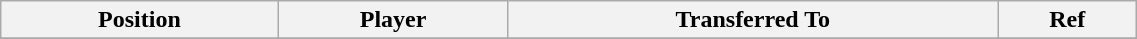<table class="wikitable sortable" style="width:60%; text-align:center; font-size:100%; text-align:left;">
<tr>
<th><strong>Position</strong></th>
<th><strong>Player</strong></th>
<th><strong>Transferred To</strong></th>
<th><strong>Ref</strong></th>
</tr>
<tr>
</tr>
</table>
